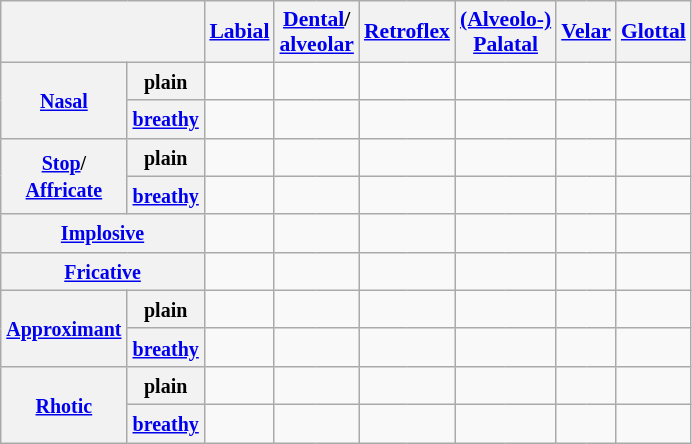<table class="wikitable" style=text-align:center>
<tr style="font-size: 90%;">
<th colspan="2"></th>
<th colspan=2><a href='#'>Labial</a></th>
<th colspan=2><a href='#'>Dental</a>/<br><a href='#'>alveolar</a></th>
<th colspan=2><a href='#'>Retroflex</a></th>
<th colspan=2><a href='#'>(Alveolo-)<br>Palatal</a></th>
<th colspan=2><a href='#'>Velar</a></th>
<th colspan=2><a href='#'>Glottal</a></th>
</tr>
<tr>
<th rowspan="2"><small> <a href='#'>Nasal</a></small></th>
<th><small>plain</small></th>
<td style="border-right:none;"></td>
<td style="border-left:none;"></td>
<td style="border-right:none;"></td>
<td style="border-left:none;"></td>
<td style="border-right:none;"></td>
<td style="border-left:none;"></td>
<td style="border-right:none;"></td>
<td style="border-left:none;"></td>
<td style="border-right:none;"></td>
<td style="border-left:none;"></td>
<td colspan="2"></td>
</tr>
<tr>
<th><small><a href='#'>breathy</a></small></th>
<td style="border-right:none;"></td>
<td style="border-left:none;"></td>
<td style="border-right:none;"></td>
<td style="border-left:none;"></td>
<td style="border-right:none;"></td>
<td style="border-left:none;"></td>
<td colspan="2"></td>
<td colspan="2"></td>
<td colspan="2"></td>
</tr>
<tr>
<th rowspan="2"><small><a href='#'>Stop</a>/<br><a href='#'>Affricate</a></small></th>
<th><small>plain</small></th>
<td style="border-right:none;"></td>
<td style="border-left:none;"></td>
<td style="border-right:none;"></td>
<td style="border-left:none;"></td>
<td style="border-right:none;"></td>
<td style="border-left:none;"></td>
<td style="border-right:none;"></td>
<td style="border-left:none;"></td>
<td style="border-right:none;"></td>
<td style="border-left:none;"></td>
<td colspan="2"></td>
</tr>
<tr>
<th><small><a href='#'>breathy</a></small></th>
<td style="border-right:none;"></td>
<td style="border-left:none;"></td>
<td style="border-right:none;"></td>
<td style="border-left:none;"></td>
<td style="border-right:none;"></td>
<td style="border-left:none;"></td>
<td style="border-right:none;"></td>
<td style="border-left:none;"></td>
<td style="border-right:none;"></td>
<td style="border-left:none;"></td>
<td colspan="2"></td>
</tr>
<tr>
<th colspan="2"><small><a href='#'>Implosive</a></small></th>
<td style="border-right:none;"></td>
<td style="border-left:none;"></td>
<td style="border-right:none;"></td>
<td style="border-left:none;"></td>
<td colspan="2"></td>
<td style="border-right:none;"></td>
<td style="border-left:none;"></td>
<td style="border-right:none;"></td>
<td style="border-left:none;"></td>
<td colspan="2"></td>
</tr>
<tr>
<th colspan="2"><small><a href='#'>Fricative</a></small></th>
<td style="border-right:none;"></td>
<td style="border-left:none;"></td>
<td style="border-right:none;"></td>
<td style="border-left:none;"></td>
<td style="border-right:none;"></td>
<td style="border-left:none;"></td>
<td colspan="2"></td>
<td style="border-right:none;"></td>
<td style="border-left:none;"></td>
<td style="border-right:none;"></td>
<td style="border-left:none;"></td>
</tr>
<tr>
<th rowspan="2"><small><a href='#'>Approximant</a></small></th>
<th><small>plain</small></th>
<td style="border-right:none;"></td>
<td style="border-left:none;"></td>
<td style="border-right:none;"></td>
<td style="border-left:none;"></td>
<td colspan="2"></td>
<td style="border-right:none;"></td>
<td style="border-left:none;"></td>
<td colspan="2"></td>
<td colspan="2"></td>
</tr>
<tr>
<th><small><a href='#'>breathy</a></small></th>
<td colspan="2"></td>
<td style="border-right:none;"></td>
<td style="border-left:none;"></td>
<td colspan="2"></td>
<td colspan="2"></td>
<td colspan="2"></td>
<td colspan="2"></td>
</tr>
<tr>
<th rowspan="2"><small><a href='#'>Rhotic</a></small></th>
<th><small>plain</small></th>
<td colspan="2"></td>
<td style="border-right:none;"></td>
<td style="border-left:none;"></td>
<td style="border-right:none;"></td>
<td style="border-left:none;"></td>
<td colspan="2"></td>
<td colspan="2"></td>
<td colspan="2"></td>
</tr>
<tr>
<th><small><a href='#'>breathy</a></small></th>
<td colspan="2"></td>
<td colspan="2"></td>
<td style="border-right:none;"></td>
<td style="border-left:none;"></td>
<td colspan="2"></td>
<td colspan="2"></td>
<td colspan="2"></td>
</tr>
</table>
